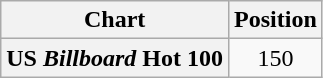<table class="wikitable plainrowheaders" style="text-align:center">
<tr>
<th scope="col">Chart</th>
<th scope="col">Position</th>
</tr>
<tr>
<th scope="row">US <em>Billboard</em> Hot 100</th>
<td>150</td>
</tr>
</table>
